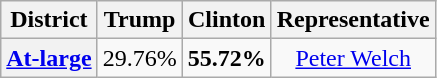<table class=wikitable>
<tr>
<th>District</th>
<th>Trump</th>
<th>Clinton</th>
<th>Representative</th>
</tr>
<tr align=center>
<th><a href='#'>At-large</a></th>
<td>29.76%</td>
<td><strong>55.72%</strong></td>
<td><a href='#'>Peter Welch</a></td>
</tr>
</table>
